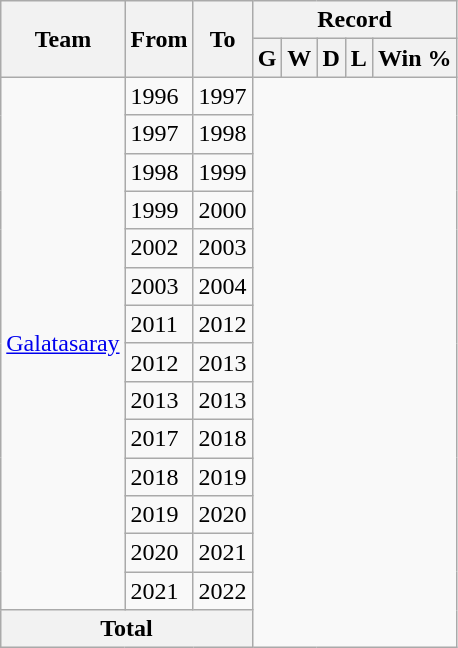<table class="wikitable" style="text-align: center">
<tr>
<th rowspan="2">Team</th>
<th rowspan="2">From</th>
<th rowspan="2">To</th>
<th colspan="5">Record</th>
</tr>
<tr>
<th>G</th>
<th>W</th>
<th>D</th>
<th>L</th>
<th>Win %</th>
</tr>
<tr>
<td rowspan="14" align=left><a href='#'>Galatasaray</a></td>
<td align=left>1996</td>
<td align=left>1997<br></td>
</tr>
<tr>
<td align=left>1997</td>
<td align=left>1998<br></td>
</tr>
<tr>
<td align=left>1998</td>
<td align=left>1999<br></td>
</tr>
<tr>
<td align=left>1999</td>
<td align=left>2000<br></td>
</tr>
<tr>
<td align=left>2002</td>
<td align=left>2003<br></td>
</tr>
<tr>
<td align=left>2003</td>
<td align=left>2004<br></td>
</tr>
<tr>
<td align=left>2011</td>
<td align=left>2012<br></td>
</tr>
<tr>
<td align=left>2012</td>
<td align=left>2013<br></td>
</tr>
<tr>
<td align=left>2013</td>
<td align=left>2013<br></td>
</tr>
<tr>
<td align=left>2017</td>
<td align=left>2018<br></td>
</tr>
<tr>
<td align=left>2018</td>
<td align=left>2019<br></td>
</tr>
<tr>
<td align=left>2019</td>
<td align=left>2020<br></td>
</tr>
<tr>
<td align=left>2020</td>
<td align=left>2021<br></td>
</tr>
<tr>
<td align=left>2021</td>
<td align=left>2022<br></td>
</tr>
<tr>
<th colspan="3">Total<br></th>
</tr>
</table>
